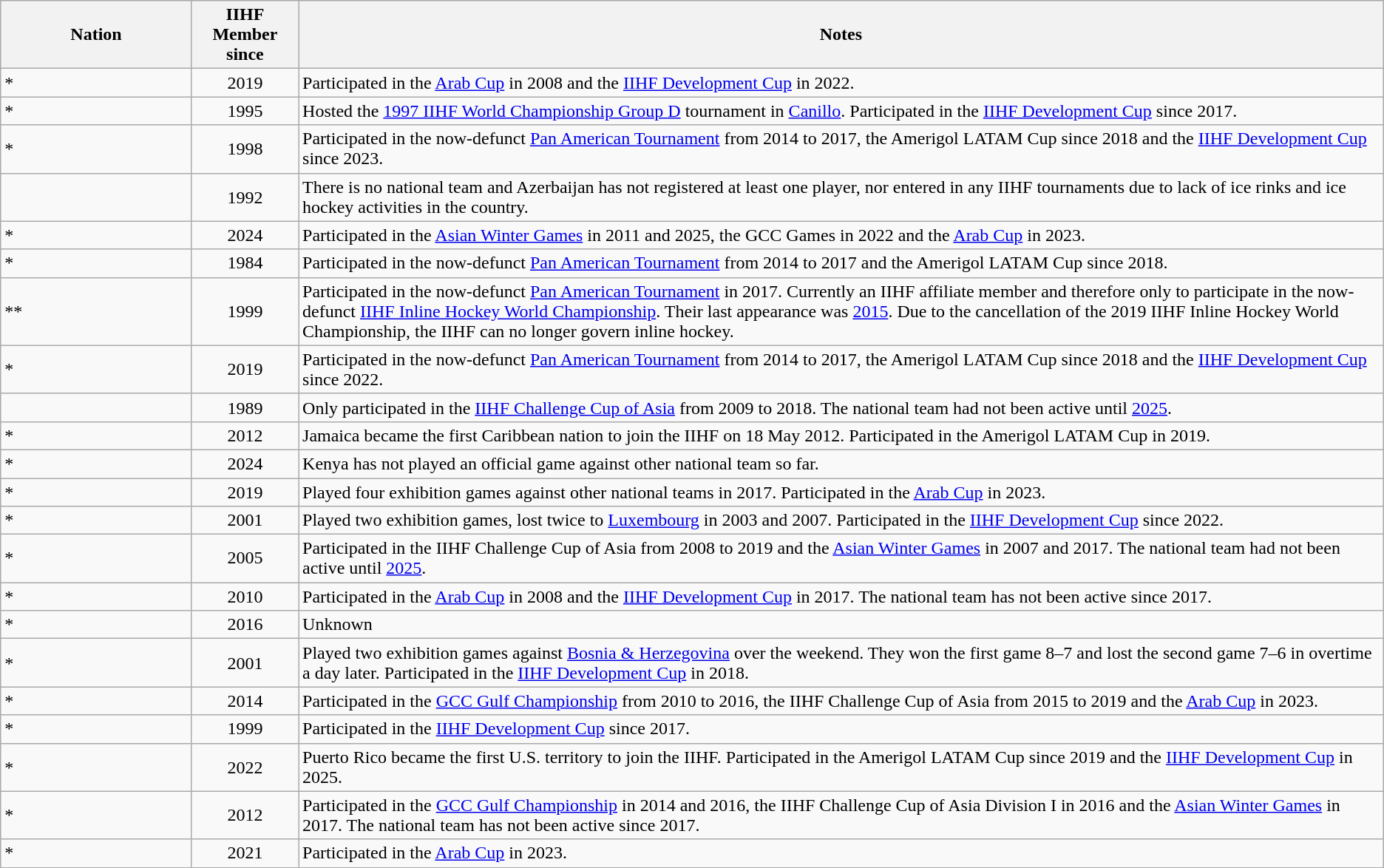<table class="wikitable sortable">
<tr>
<th width="165px">Nation</th>
<th>IIHF Member since</th>
<th class="unsortable">Notes</th>
</tr>
<tr>
<td>*</td>
<td align="center">2019</td>
<td>Participated in the <a href='#'>Arab Cup</a> in 2008 and the <a href='#'>IIHF Development Cup</a> in 2022.</td>
</tr>
<tr>
<td>*</td>
<td align="center">1995</td>
<td>Hosted the <a href='#'>1997 IIHF World Championship Group D</a> tournament in <a href='#'>Canillo</a>. Participated in the <a href='#'>IIHF Development Cup</a> since 2017.</td>
</tr>
<tr>
<td>*</td>
<td align="center">1998</td>
<td>Participated in the now-defunct <a href='#'>Pan American Tournament</a> from 2014 to 2017, the Amerigol LATAM Cup since 2018 and the <a href='#'>IIHF Development Cup</a> since 2023.</td>
</tr>
<tr>
<td></td>
<td align="center">1992</td>
<td>There is no national team and Azerbaijan has not registered at least one player, nor entered in any IIHF tournaments due to lack of ice rinks and ice hockey activities in the country.</td>
</tr>
<tr>
<td>*</td>
<td align="center">2024</td>
<td>Participated in the <a href='#'>Asian Winter Games</a> in 2011 and 2025, the GCC Games in 2022 and the <a href='#'>Arab Cup</a> in 2023.</td>
</tr>
<tr>
<td>*</td>
<td align="center">1984</td>
<td>Participated in the now-defunct <a href='#'>Pan American Tournament</a> from 2014 to 2017 and the Amerigol LATAM Cup since 2018.</td>
</tr>
<tr>
<td>**</td>
<td align="center">1999</td>
<td>Participated in the now-defunct <a href='#'>Pan American Tournament</a> in 2017. Currently an IIHF affiliate member and therefore only to participate in the now-defunct <a href='#'>IIHF Inline Hockey World Championship</a>. Their last appearance was <a href='#'>2015</a>. Due to the cancellation of the 2019 IIHF Inline Hockey World Championship, the IIHF can no longer govern inline hockey.</td>
</tr>
<tr>
<td>*</td>
<td align="center">2019</td>
<td>Participated in the now-defunct <a href='#'>Pan American Tournament</a> from 2014 to 2017, the Amerigol LATAM Cup since 2018 and the <a href='#'>IIHF Development Cup</a> since 2022.</td>
</tr>
<tr>
<td></td>
<td align="center">1989</td>
<td>Only participated in the <a href='#'>IIHF Challenge Cup of Asia</a> from 2009 to 2018. The national team had not been active until <a href='#'>2025</a>.</td>
</tr>
<tr>
<td>*</td>
<td align="center">2012</td>
<td>Jamaica became the first Caribbean nation to join the IIHF on 18 May 2012. Participated in the Amerigol LATAM Cup in 2019.</td>
</tr>
<tr>
<td>*</td>
<td align="center">2024</td>
<td>Kenya has not played an official game against other national team so far.</td>
</tr>
<tr>
<td>*</td>
<td align="center">2019</td>
<td>Played four exhibition games against other national teams in 2017. Participated in the <a href='#'>Arab Cup</a> in 2023.</td>
</tr>
<tr>
<td>*</td>
<td align="center">2001</td>
<td>Played two exhibition games, lost twice to <a href='#'>Luxembourg</a> in 2003 and 2007. Participated in the <a href='#'>IIHF Development Cup</a> since 2022.</td>
</tr>
<tr>
<td>*</td>
<td align="center">2005</td>
<td>Participated in the IIHF Challenge Cup of Asia from 2008 to 2019 and the <a href='#'>Asian Winter Games</a> in 2007 and 2017. The national team had not been active until <a href='#'>2025</a>.</td>
</tr>
<tr>
<td>*</td>
<td align="center">2010</td>
<td>Participated in the <a href='#'>Arab Cup</a> in 2008 and the <a href='#'>IIHF Development Cup</a> in 2017. The national team has not been active since 2017.</td>
</tr>
<tr>
<td>*</td>
<td align="center">2016</td>
<td>Unknown</td>
</tr>
<tr>
<td>*</td>
<td align="center">2001</td>
<td>Played two exhibition games against <a href='#'>Bosnia & Herzegovina</a> over the weekend. They won the first game 8–7 and lost the second game 7–6 in overtime a day later. Participated in the <a href='#'>IIHF Development Cup</a> in 2018.</td>
</tr>
<tr>
<td>*</td>
<td align="center">2014</td>
<td>Participated in the <a href='#'>GCC Gulf Championship</a> from 2010 to 2016, the IIHF Challenge Cup of Asia from 2015 to 2019 and the <a href='#'>Arab Cup</a> in 2023.</td>
</tr>
<tr>
<td>*</td>
<td align="center">1999</td>
<td>Participated in the <a href='#'>IIHF Development Cup</a> since 2017.</td>
</tr>
<tr>
<td>*</td>
<td align="center">2022</td>
<td>Puerto Rico became the first U.S. territory to join the IIHF. Participated in the Amerigol LATAM Cup since 2019 and the <a href='#'>IIHF Development Cup</a> in 2025.</td>
</tr>
<tr>
<td>*</td>
<td align="center">2012</td>
<td>Participated in the <a href='#'>GCC Gulf Championship</a> in 2014 and 2016, the IIHF Challenge Cup of Asia Division I in 2016 and the <a href='#'>Asian Winter Games</a> in 2017. The national team has not been active since 2017.</td>
</tr>
<tr>
<td>*</td>
<td align="center">2021</td>
<td>Participated in the <a href='#'>Arab Cup</a> in 2023.</td>
</tr>
</table>
